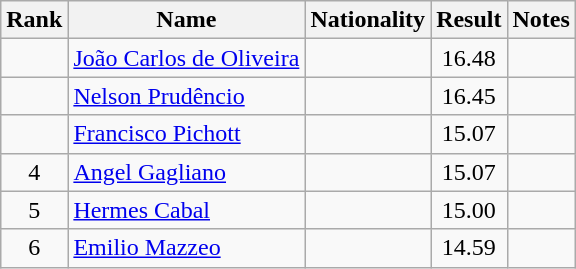<table class="wikitable sortable" style="text-align:center">
<tr>
<th>Rank</th>
<th>Name</th>
<th>Nationality</th>
<th>Result</th>
<th>Notes</th>
</tr>
<tr>
<td></td>
<td align=left><a href='#'>João Carlos de Oliveira</a></td>
<td align=left></td>
<td>16.48</td>
<td></td>
</tr>
<tr>
<td></td>
<td align=left><a href='#'>Nelson Prudêncio</a></td>
<td align=left></td>
<td>16.45</td>
<td></td>
</tr>
<tr>
<td></td>
<td align=left><a href='#'>Francisco Pichott</a></td>
<td align=left></td>
<td>15.07</td>
<td></td>
</tr>
<tr>
<td>4</td>
<td align=left><a href='#'>Angel Gagliano</a></td>
<td align=left></td>
<td>15.07</td>
<td></td>
</tr>
<tr>
<td>5</td>
<td align=left><a href='#'>Hermes Cabal</a></td>
<td align=left></td>
<td>15.00</td>
<td></td>
</tr>
<tr>
<td>6</td>
<td align=left><a href='#'>Emilio Mazzeo</a></td>
<td align=left></td>
<td>14.59</td>
<td></td>
</tr>
</table>
